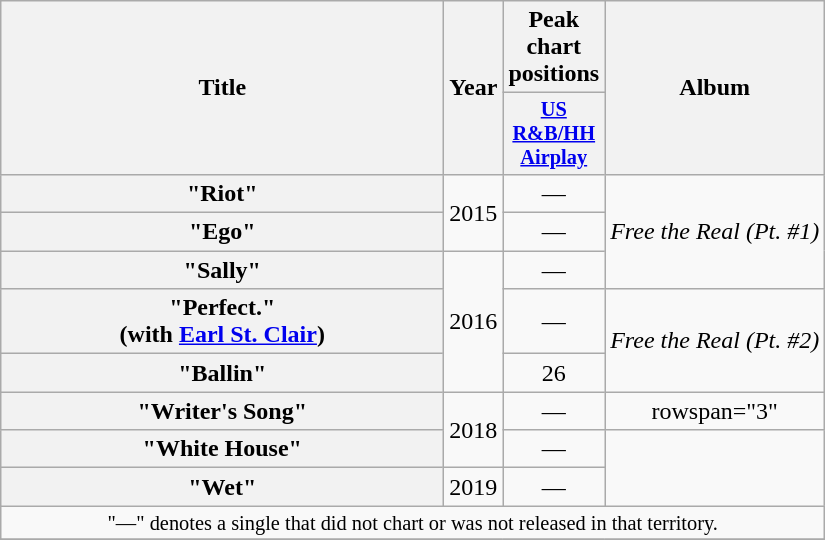<table class="wikitable plainrowheaders" style="text-align:center;">
<tr>
<th scope="col" rowspan="2" style="width:18em;">Title</th>
<th scope="col" rowspan="2" style="width:1em;">Year</th>
<th scope="col" colspan="1">Peak chart positions</th>
<th scope="col" rowspan="2">Album</th>
</tr>
<tr>
<th scope="col" style="width:3em;font-size:85%;"><a href='#'>US<br>R&B/HH<br>Airplay</a><br></th>
</tr>
<tr>
<th scope="row">"Riot"</th>
<td rowspan="2">2015</td>
<td>—</td>
<td rowspan="3"><em>Free the Real (Pt. #1)</em></td>
</tr>
<tr>
<th scope="row">"Ego"</th>
<td>—</td>
</tr>
<tr>
<th scope="row">"Sally"</th>
<td rowspan="3">2016</td>
<td>—</td>
</tr>
<tr>
<th scope="row">"Perfect." <br><span>(with <a href='#'>Earl St. Clair</a>)</span></th>
<td>—</td>
<td rowspan="2"><em>Free the Real (Pt. #2)</em></td>
</tr>
<tr>
<th scope="row">"Ballin"</th>
<td>26</td>
</tr>
<tr>
<th scope="row">"Writer's Song"</th>
<td rowspan="2">2018</td>
<td>—</td>
<td>rowspan="3" </td>
</tr>
<tr>
<th scope="row">"White House"</th>
<td>—</td>
</tr>
<tr>
<th scope="row">"Wet"</th>
<td rowspan="1">2019</td>
<td>—</td>
</tr>
<tr>
<td colspan="20" style="font-size:85%">"—" denotes a single that did not chart or was not released in that territory.</td>
</tr>
<tr>
</tr>
</table>
